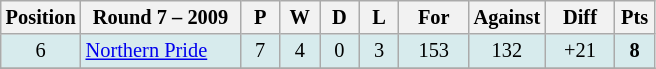<table class="wikitable" style="text-align:center; font-size:85%;">
<tr>
<th width=40 abbr="Position">Position</th>
<th width=100>Round 7 – 2009</th>
<th width=20 abbr="Played">P</th>
<th width=20 abbr="Won">W</th>
<th width=20 abbr="Drawn">D</th>
<th width=20 abbr="Lost">L</th>
<th width=40 abbr="Points for">For</th>
<th width=40 abbr="Points against">Against</th>
<th width=40 abbr="Points difference">Diff</th>
<th width=20 abbr="Points">Pts</th>
</tr>
<tr style="background: #d7ebed;">
<td>6</td>
<td style="text-align:left;"> <a href='#'>Northern Pride</a></td>
<td>7</td>
<td>4</td>
<td>0</td>
<td>3</td>
<td>153</td>
<td>132</td>
<td>+21</td>
<td><strong>8</strong></td>
</tr>
<tr>
</tr>
</table>
